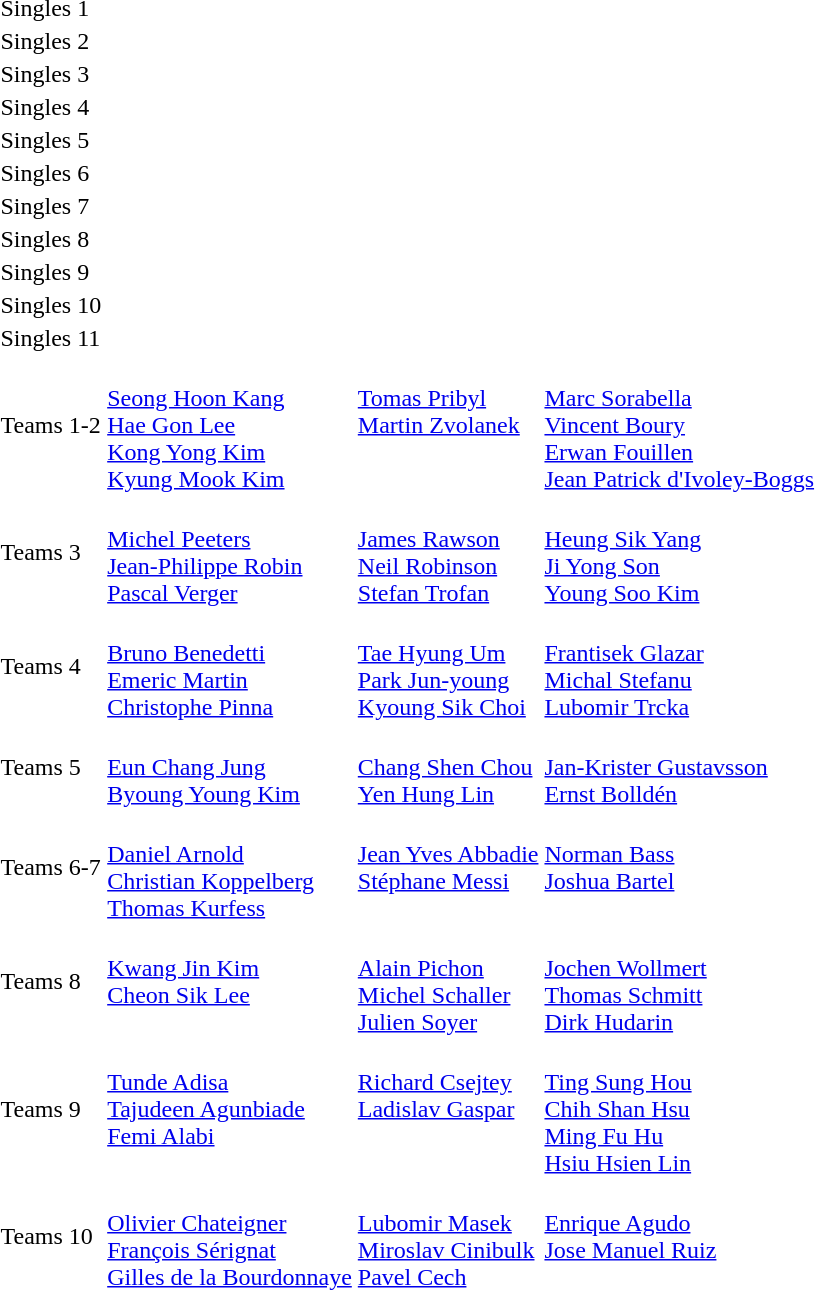<table>
<tr>
<td>Singles 1<br></td>
<td></td>
<td></td>
<td></td>
</tr>
<tr>
<td>Singles 2<br></td>
<td></td>
<td></td>
<td></td>
</tr>
<tr>
<td>Singles 3<br></td>
<td></td>
<td></td>
<td></td>
</tr>
<tr>
<td>Singles 4<br></td>
<td></td>
<td></td>
<td></td>
</tr>
<tr>
<td>Singles 5<br></td>
<td></td>
<td></td>
<td></td>
</tr>
<tr>
<td>Singles 6<br></td>
<td></td>
<td></td>
<td></td>
</tr>
<tr>
<td>Singles 7<br></td>
<td></td>
<td></td>
<td></td>
</tr>
<tr>
<td>Singles 8<br></td>
<td></td>
<td></td>
<td></td>
</tr>
<tr>
<td>Singles 9<br></td>
<td></td>
<td></td>
<td></td>
</tr>
<tr>
<td>Singles 10<br></td>
<td></td>
<td></td>
<td></td>
</tr>
<tr>
<td>Singles 11<br></td>
<td></td>
<td></td>
<td></td>
</tr>
<tr>
<td>Teams 1-2<br></td>
<td valign="top"><br><a href='#'>Seong Hoon Kang</a><br><a href='#'>Hae Gon Lee</a><br><a href='#'>Kong Yong Kim</a><br><a href='#'>Kyung Mook Kim</a></td>
<td valign="top"><br><a href='#'>Tomas Pribyl</a><br><a href='#'>Martin Zvolanek</a></td>
<td valign="top"><br><a href='#'>Marc Sorabella</a><br><a href='#'>Vincent Boury</a><br><a href='#'>Erwan Fouillen</a><br><a href='#'>Jean Patrick d'Ivoley-Boggs</a></td>
</tr>
<tr>
<td>Teams 3<br></td>
<td valign="top"><br><a href='#'>Michel Peeters</a><br><a href='#'>Jean-Philippe Robin</a><br><a href='#'>Pascal Verger</a></td>
<td valign="top"><br><a href='#'>James Rawson</a><br><a href='#'>Neil Robinson</a><br><a href='#'>Stefan Trofan</a></td>
<td valign="top"><br><a href='#'>Heung Sik Yang</a><br><a href='#'>Ji Yong Son</a><br><a href='#'>Young Soo Kim</a></td>
</tr>
<tr>
<td>Teams 4<br></td>
<td valign="top"><br><a href='#'>Bruno Benedetti</a><br><a href='#'>Emeric Martin</a><br><a href='#'>Christophe Pinna</a></td>
<td valign="top"><br><a href='#'>Tae Hyung Um</a><br><a href='#'>Park Jun-young</a><br><a href='#'>Kyoung Sik Choi</a></td>
<td valign="top"><br><a href='#'>Frantisek Glazar</a><br><a href='#'>Michal Stefanu</a><br><a href='#'>Lubomir Trcka</a></td>
</tr>
<tr>
<td>Teams 5<br></td>
<td valign="top"><br><a href='#'>Eun Chang Jung</a><br><a href='#'>Byoung Young Kim</a></td>
<td valign="top"><br><a href='#'>Chang Shen Chou</a><br><a href='#'>Yen Hung Lin</a></td>
<td valign="top"><br><a href='#'>Jan-Krister Gustavsson</a><br><a href='#'>Ernst Bolldén</a></td>
</tr>
<tr>
<td>Teams 6-7<br></td>
<td valign="top"><br><a href='#'>Daniel Arnold</a><br><a href='#'>Christian Koppelberg</a><br><a href='#'>Thomas Kurfess</a></td>
<td valign="top"><br><a href='#'>Jean Yves Abbadie</a><br><a href='#'>Stéphane Messi</a></td>
<td valign="top"><br><a href='#'>Norman Bass</a><br><a href='#'>Joshua Bartel</a></td>
</tr>
<tr>
<td>Teams 8<br></td>
<td valign="top"><br><a href='#'>Kwang Jin Kim</a><br><a href='#'>Cheon Sik Lee</a></td>
<td valign="top"><br><a href='#'>Alain Pichon</a><br><a href='#'>Michel Schaller</a><br><a href='#'>Julien Soyer</a></td>
<td valign="top"><br><a href='#'>Jochen Wollmert</a><br><a href='#'>Thomas Schmitt</a><br><a href='#'>Dirk Hudarin</a></td>
</tr>
<tr>
<td>Teams 9<br></td>
<td valign="top"><br><a href='#'>Tunde Adisa</a><br><a href='#'>Tajudeen Agunbiade</a><br><a href='#'>Femi Alabi</a></td>
<td valign="top"><br><a href='#'>Richard Csejtey</a><br><a href='#'>Ladislav Gaspar</a></td>
<td valign="top"><br><a href='#'>Ting Sung Hou</a><br><a href='#'>Chih Shan Hsu</a><br><a href='#'>Ming Fu Hu</a><br><a href='#'>Hsiu Hsien Lin</a></td>
</tr>
<tr>
<td>Teams 10<br></td>
<td valign="top"><br><a href='#'>Olivier Chateigner</a><br><a href='#'>François Sérignat</a><br><a href='#'>Gilles de la Bourdonnaye</a></td>
<td valign="top"><br><a href='#'>Lubomir Masek</a><br><a href='#'>Miroslav Cinibulk</a><br><a href='#'>Pavel Cech</a></td>
<td valign="top"><br><a href='#'>Enrique Agudo</a><br><a href='#'>Jose Manuel Ruiz</a></td>
</tr>
</table>
